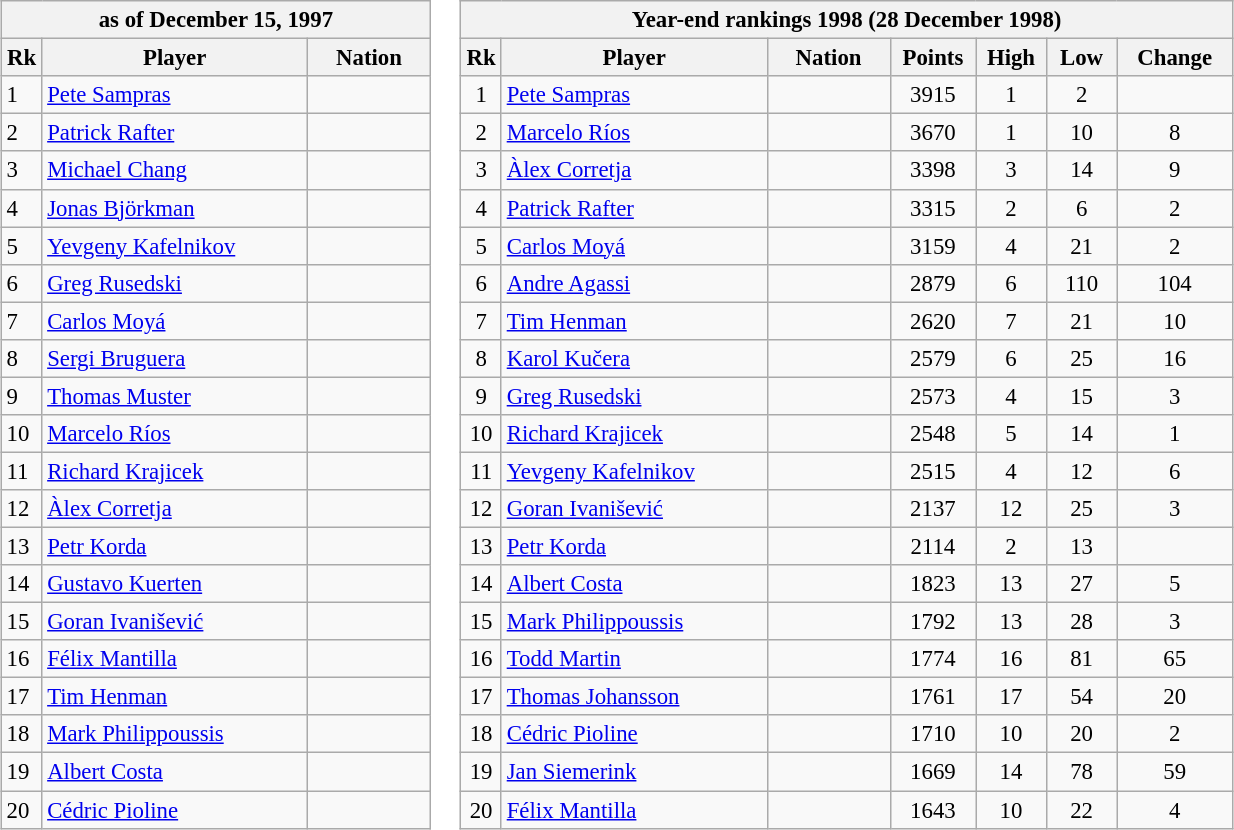<table>
<tr valign="top">
<td><br><table class="wikitable" style="font-size:95%">
<tr>
<th colspan="3">as of December 15, 1997</th>
</tr>
<tr>
<th style="width:20px;">Rk</th>
<th style="width:170px;">Player</th>
<th style="width:75px;">Nation</th>
</tr>
<tr>
<td>1</td>
<td><a href='#'>Pete Sampras</a></td>
<td></td>
</tr>
<tr>
<td>2</td>
<td><a href='#'>Patrick Rafter</a></td>
<td></td>
</tr>
<tr>
<td>3</td>
<td><a href='#'>Michael Chang</a></td>
<td></td>
</tr>
<tr>
<td>4</td>
<td><a href='#'>Jonas Björkman</a></td>
<td></td>
</tr>
<tr>
<td>5</td>
<td><a href='#'>Yevgeny Kafelnikov</a></td>
<td></td>
</tr>
<tr>
<td>6</td>
<td><a href='#'>Greg Rusedski</a></td>
<td></td>
</tr>
<tr>
<td>7</td>
<td><a href='#'>Carlos Moyá</a></td>
<td></td>
</tr>
<tr>
<td>8</td>
<td><a href='#'>Sergi Bruguera</a></td>
<td></td>
</tr>
<tr>
<td>9</td>
<td><a href='#'>Thomas Muster</a></td>
<td></td>
</tr>
<tr>
<td>10</td>
<td><a href='#'>Marcelo Ríos</a></td>
<td></td>
</tr>
<tr>
<td>11</td>
<td><a href='#'>Richard Krajicek</a></td>
<td></td>
</tr>
<tr>
<td>12</td>
<td><a href='#'>Àlex Corretja</a></td>
<td></td>
</tr>
<tr>
<td>13</td>
<td><a href='#'>Petr Korda</a></td>
<td></td>
</tr>
<tr>
<td>14</td>
<td><a href='#'>Gustavo Kuerten</a></td>
<td></td>
</tr>
<tr>
<td>15</td>
<td><a href='#'>Goran Ivanišević</a></td>
<td></td>
</tr>
<tr>
<td>16</td>
<td><a href='#'>Félix Mantilla</a></td>
<td></td>
</tr>
<tr>
<td>17</td>
<td><a href='#'>Tim Henman</a></td>
<td></td>
</tr>
<tr>
<td>18</td>
<td><a href='#'>Mark Philippoussis</a></td>
<td></td>
</tr>
<tr>
<td>19</td>
<td><a href='#'>Albert Costa</a></td>
<td></td>
</tr>
<tr>
<td>20</td>
<td><a href='#'>Cédric Pioline</a></td>
<td></td>
</tr>
</table>
</td>
<td><br><table class="wikitable" style="font-size:95%">
<tr>
<th colspan="7">Year-end rankings 1998 (28 December 1998)</th>
</tr>
<tr>
<th style="width:20px;">Rk</th>
<th style="width:170px;">Player</th>
<th style="width:75px;">Nation</th>
<th style="width:50px;">Points</th>
<th style="width:40px;">High</th>
<th style="width:40px;">Low</th>
<th style="width:70px;">Change</th>
</tr>
<tr>
<td style="text-align:center;">1</td>
<td><a href='#'>Pete Sampras</a></td>
<td></td>
<td style="text-align:center;">3915</td>
<td align=center>1</td>
<td align=center>2</td>
<td align=center></td>
</tr>
<tr>
<td style="text-align:center;">2</td>
<td><a href='#'>Marcelo Ríos</a></td>
<td></td>
<td style="text-align:center;">3670</td>
<td align=center>1</td>
<td align=center>10</td>
<td align=center> 8</td>
</tr>
<tr>
<td style="text-align:center;">3</td>
<td><a href='#'>Àlex Corretja</a></td>
<td></td>
<td style="text-align:center;">3398</td>
<td align=center>3</td>
<td align=center>14</td>
<td align=center> 9</td>
</tr>
<tr>
<td style="text-align:center;">4</td>
<td><a href='#'>Patrick Rafter</a></td>
<td></td>
<td style="text-align:center;">3315</td>
<td align=center>2</td>
<td align=center>6</td>
<td align=center> 2</td>
</tr>
<tr>
<td style="text-align:center;">5</td>
<td><a href='#'>Carlos Moyá</a></td>
<td></td>
<td style="text-align:center;">3159</td>
<td align=center>4</td>
<td align=center>21</td>
<td align=center> 2</td>
</tr>
<tr>
<td style="text-align:center;">6</td>
<td><a href='#'>Andre Agassi</a></td>
<td></td>
<td style="text-align:center;">2879</td>
<td align=center>6</td>
<td align=center>110</td>
<td align=center> 104</td>
</tr>
<tr>
<td style="text-align:center;">7</td>
<td><a href='#'>Tim Henman</a></td>
<td></td>
<td style="text-align:center;">2620</td>
<td align=center>7</td>
<td align=center>21</td>
<td align=center> 10</td>
</tr>
<tr>
<td style="text-align:center;">8</td>
<td><a href='#'>Karol Kučera</a></td>
<td></td>
<td style="text-align:center;">2579</td>
<td align=center>6</td>
<td align=center>25</td>
<td align=center> 16</td>
</tr>
<tr>
<td style="text-align:center;">9</td>
<td><a href='#'>Greg Rusedski</a></td>
<td></td>
<td style="text-align:center;">2573</td>
<td align=center>4</td>
<td align=center>15</td>
<td align=center> 3</td>
</tr>
<tr>
<td style="text-align:center;">10</td>
<td><a href='#'>Richard Krajicek</a></td>
<td></td>
<td style="text-align:center;">2548</td>
<td align=center>5</td>
<td align=center>14</td>
<td align=center> 1</td>
</tr>
<tr>
<td style="text-align:center;">11</td>
<td><a href='#'>Yevgeny Kafelnikov</a></td>
<td></td>
<td style="text-align:center;">2515</td>
<td align=center>4</td>
<td align=center>12</td>
<td align=center> 6</td>
</tr>
<tr>
<td style="text-align:center;">12</td>
<td><a href='#'>Goran Ivanišević</a></td>
<td></td>
<td style="text-align:center;">2137</td>
<td align=center>12</td>
<td align=center>25</td>
<td align=center> 3</td>
</tr>
<tr>
<td style="text-align:center;">13</td>
<td><a href='#'>Petr Korda</a></td>
<td></td>
<td style="text-align:center;">2114</td>
<td align=center>2</td>
<td align=center>13</td>
<td align=center></td>
</tr>
<tr>
<td style="text-align:center;">14</td>
<td><a href='#'>Albert Costa</a></td>
<td></td>
<td style="text-align:center;">1823</td>
<td align=center>13</td>
<td align=center>27</td>
<td align=center> 5</td>
</tr>
<tr>
<td style="text-align:center;">15</td>
<td><a href='#'>Mark Philippoussis</a></td>
<td></td>
<td style="text-align:center;">1792</td>
<td align=center>13</td>
<td align=center>28</td>
<td align=center> 3</td>
</tr>
<tr>
<td style="text-align:center;">16</td>
<td><a href='#'>Todd Martin</a></td>
<td></td>
<td style="text-align:center;">1774</td>
<td align=center>16</td>
<td align=center>81</td>
<td align=center> 65</td>
</tr>
<tr>
<td style="text-align:center;">17</td>
<td><a href='#'>Thomas Johansson</a></td>
<td></td>
<td style="text-align:center;">1761</td>
<td align=center>17</td>
<td align=center>54</td>
<td align=center> 20</td>
</tr>
<tr>
<td style="text-align:center;">18</td>
<td><a href='#'>Cédric Pioline</a></td>
<td></td>
<td style="text-align:center;">1710</td>
<td align=center>10</td>
<td align=center>20</td>
<td align=center> 2</td>
</tr>
<tr>
<td style="text-align:center;">19</td>
<td><a href='#'>Jan Siemerink</a></td>
<td></td>
<td style="text-align:center;">1669</td>
<td align=center>14</td>
<td align=center>78</td>
<td align=center> 59</td>
</tr>
<tr>
<td style="text-align:center;">20</td>
<td><a href='#'>Félix Mantilla</a></td>
<td></td>
<td style="text-align:center;">1643</td>
<td align=center>10</td>
<td align=center>22</td>
<td align=center> 4</td>
</tr>
</table>
</td>
<td></td>
</tr>
</table>
